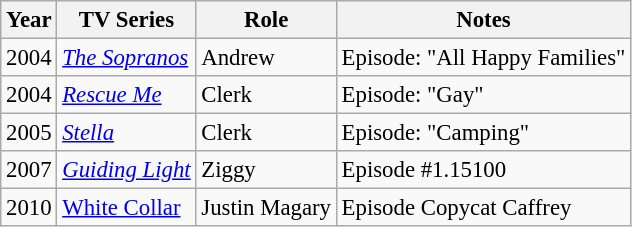<table class="wikitable" style="font-size: 95%;">
<tr>
<th>Year</th>
<th>TV Series</th>
<th>Role</th>
<th>Notes</th>
</tr>
<tr>
<td>2004</td>
<td><em><a href='#'>The Sopranos</a></em></td>
<td>Andrew</td>
<td>Episode: "All Happy Families"</td>
</tr>
<tr>
<td>2004</td>
<td><em><a href='#'>Rescue Me</a></em></td>
<td>Clerk</td>
<td>Episode: "Gay"</td>
</tr>
<tr>
<td>2005</td>
<td><em><a href='#'>Stella</a></em></td>
<td>Clerk</td>
<td>Episode: "Camping"</td>
</tr>
<tr>
<td>2007</td>
<td><em><a href='#'>Guiding Light</a></em></td>
<td>Ziggy</td>
<td>Episode #1.15100</td>
</tr>
<tr>
<td>2010</td>
<td><a href='#'>White Collar</a></td>
<td>Justin Magary</td>
<td>Episode Copycat Caffrey</td>
</tr>
</table>
